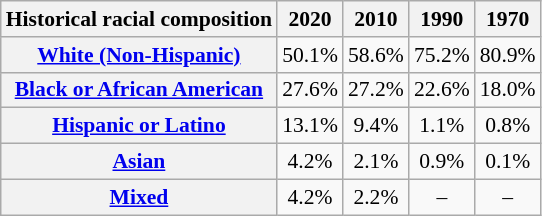<table class="wikitable sortable mw-collapsible mw-collapsed" style="font-size: 90%; text-align:center;">
<tr>
<th scope="col">Historical racial composition</th>
<th scope="col">2020</th>
<th scope="col">2010</th>
<th scope="col">1990</th>
<th scope="col">1970</th>
</tr>
<tr>
<th scope="row"><a href='#'>White (Non-Hispanic)</a></th>
<td>50.1%</td>
<td>58.6%</td>
<td>75.2%</td>
<td>80.9%</td>
</tr>
<tr>
<th scope="row"><a href='#'>Black or African American</a></th>
<td>27.6%</td>
<td>27.2%</td>
<td>22.6%</td>
<td>18.0%</td>
</tr>
<tr>
<th scope="row"><a href='#'>Hispanic or Latino</a></th>
<td>13.1%</td>
<td>9.4%</td>
<td>1.1%</td>
<td>0.8%</td>
</tr>
<tr>
<th scope="row"><a href='#'>Asian</a></th>
<td>4.2%</td>
<td>2.1%</td>
<td>0.9%</td>
<td>0.1%</td>
</tr>
<tr>
<th scope="row"><a href='#'>Mixed</a></th>
<td>4.2%</td>
<td>2.2%</td>
<td>–</td>
<td>–</td>
</tr>
</table>
